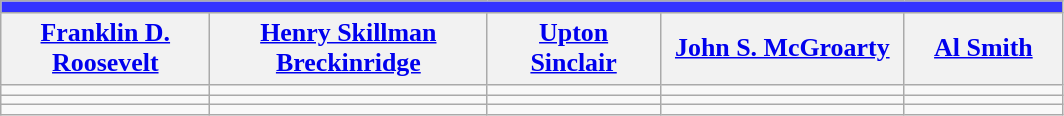<table class="wikitable" style="font-size:90%">
<tr>
<td colspan="5" style="text-align:center; width:700px; font-size:120%; color:white; background:#33f;"></td>
</tr>
<tr>
<th scope="col" style="width:3em; font-size:120%;"><a href='#'>Franklin D. Roosevelt</a></th>
<th scope="col" style="width:3em; font-size:120%;"><a href='#'>Henry Skillman Breckinridge</a></th>
<th scope="col" style="width:3em; font-size:120%;"><a href='#'>Upton Sinclair</a></th>
<th scope="col" style="width:3em; font-size:120%;"><a href='#'>John S. McGroarty</a></th>
<th scope="col" style="width:3em; font-size:120%;"><a href='#'>Al Smith</a></th>
</tr>
<tr>
<td></td>
<td></td>
<td></td>
<td></td>
<td></td>
</tr>
<tr>
<td></td>
<td></td>
<td></td>
<td></td>
<td></td>
</tr>
<tr>
<td></td>
<td></td>
<td></td>
<td></td>
<td></td>
</tr>
</table>
